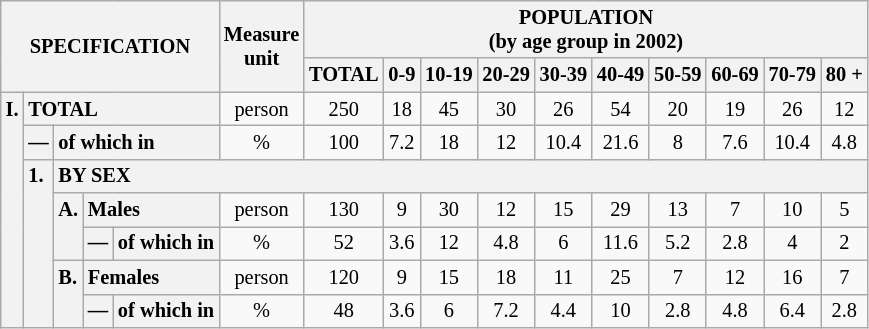<table class="wikitable" style="font-size:85%; text-align:center">
<tr>
<th rowspan="2" colspan="5">SPECIFICATION</th>
<th rowspan="2">Measure<br> unit</th>
<th colspan="10" rowspan="1">POPULATION<br> (by age group in 2002)</th>
</tr>
<tr>
<th>TOTAL</th>
<th>0-9</th>
<th>10-19</th>
<th>20-29</th>
<th>30-39</th>
<th>40-49</th>
<th>50-59</th>
<th>60-69</th>
<th>70-79</th>
<th>80 +</th>
</tr>
<tr>
<th style="text-align:left" valign="top" rowspan="7">I.</th>
<th style="text-align:left" colspan="4">TOTAL</th>
<td>person</td>
<td>250</td>
<td>18</td>
<td>45</td>
<td>30</td>
<td>26</td>
<td>54</td>
<td>20</td>
<td>19</td>
<td>26</td>
<td>12</td>
</tr>
<tr>
<th style="text-align:left" valign="top">—</th>
<th style="text-align:left" colspan="3">of which in</th>
<td>%</td>
<td>100</td>
<td>7.2</td>
<td>18</td>
<td>12</td>
<td>10.4</td>
<td>21.6</td>
<td>8</td>
<td>7.6</td>
<td>10.4</td>
<td>4.8</td>
</tr>
<tr>
<th style="text-align:left" valign="top" rowspan="5">1.</th>
<th style="text-align:left" colspan="14">BY SEX</th>
</tr>
<tr>
<th style="text-align:left" valign="top" rowspan="2">A.</th>
<th style="text-align:left" colspan="2">Males</th>
<td>person</td>
<td>130</td>
<td>9</td>
<td>30</td>
<td>12</td>
<td>15</td>
<td>29</td>
<td>13</td>
<td>7</td>
<td>10</td>
<td>5</td>
</tr>
<tr>
<th style="text-align:left" valign="top">—</th>
<th style="text-align:left" colspan="1">of which in</th>
<td>%</td>
<td>52</td>
<td>3.6</td>
<td>12</td>
<td>4.8</td>
<td>6</td>
<td>11.6</td>
<td>5.2</td>
<td>2.8</td>
<td>4</td>
<td>2</td>
</tr>
<tr>
<th style="text-align:left" valign="top" rowspan="2">B.</th>
<th style="text-align:left" colspan="2">Females</th>
<td>person</td>
<td>120</td>
<td>9</td>
<td>15</td>
<td>18</td>
<td>11</td>
<td>25</td>
<td>7</td>
<td>12</td>
<td>16</td>
<td>7</td>
</tr>
<tr>
<th style="text-align:left" valign="top">—</th>
<th style="text-align:left" colspan="1">of which in</th>
<td>%</td>
<td>48</td>
<td>3.6</td>
<td>6</td>
<td>7.2</td>
<td>4.4</td>
<td>10</td>
<td>2.8</td>
<td>4.8</td>
<td>6.4</td>
<td>2.8</td>
</tr>
</table>
